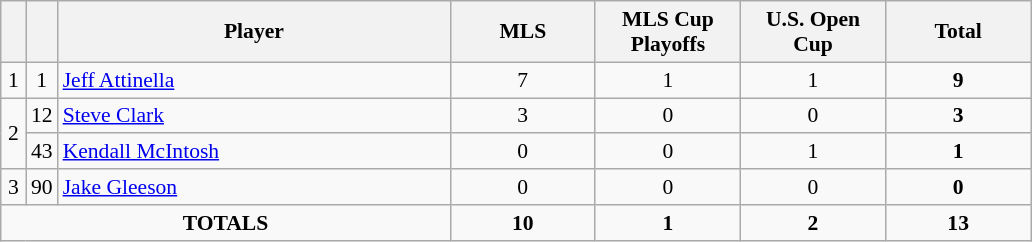<table class="wikitable sortable" style="font-size: 90%; text-align: center;">
<tr>
<th width=10></th>
<th width=10></th>
<th width=255>Player</th>
<th width=90>MLS</th>
<th width=90>MLS Cup Playoffs</th>
<th width=90>U.S. Open Cup</th>
<th width=90>Total</th>
</tr>
<tr>
<td>1</td>
<td>1</td>
<td align=left> <a href='#'>Jeff Attinella</a></td>
<td>7</td>
<td>1</td>
<td>1</td>
<td><strong>9</strong></td>
</tr>
<tr>
<td rowspan="2">2</td>
<td>12</td>
<td align=left> <a href='#'>Steve Clark</a></td>
<td>3</td>
<td>0</td>
<td>0</td>
<td><strong>3</strong></td>
</tr>
<tr>
<td>43</td>
<td align=left> <a href='#'>Kendall McIntosh</a></td>
<td>0</td>
<td>0</td>
<td>1</td>
<td><strong>1</strong></td>
</tr>
<tr>
<td>3</td>
<td>90</td>
<td align=left> <a href='#'>Jake Gleeson</a></td>
<td>0</td>
<td>0</td>
<td>0</td>
<td><strong>0</strong></td>
</tr>
<tr>
<td colspan="3"><strong>TOTALS</strong></td>
<td><strong>10</strong></td>
<td><strong>1</strong></td>
<td><strong>2</strong></td>
<td><strong>13</strong></td>
</tr>
</table>
